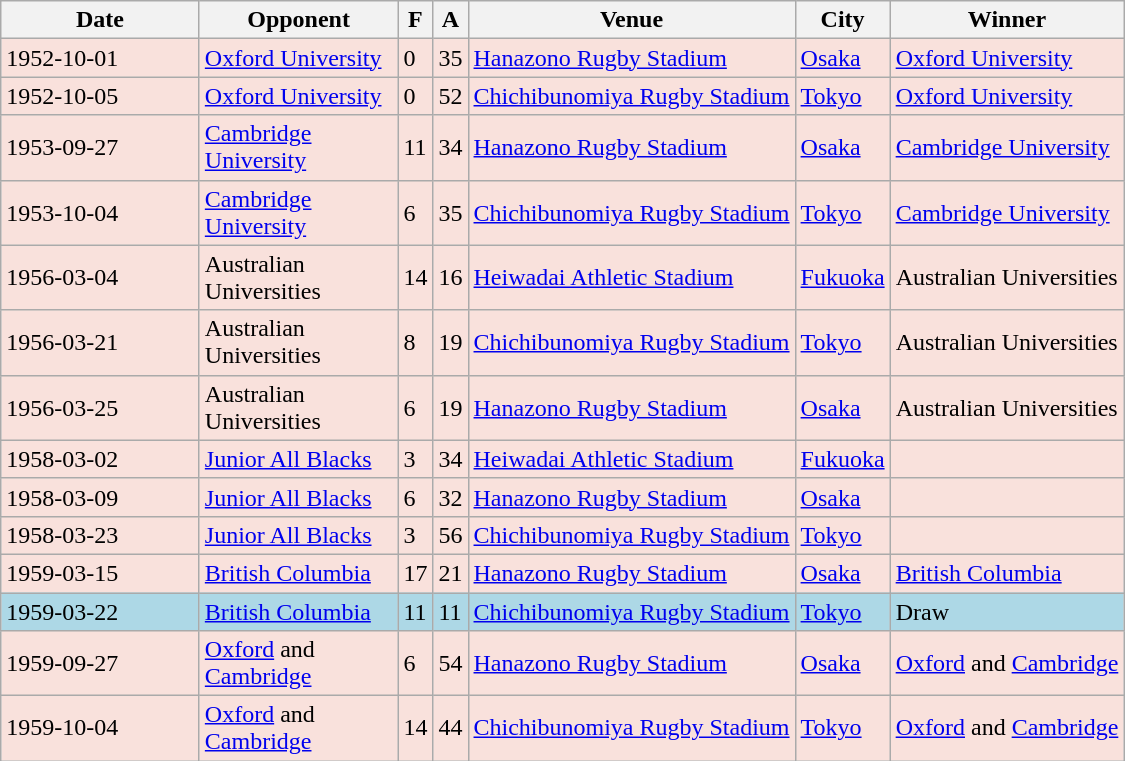<table class="wikitable sortable">
<tr>
<th width="125">Date</th>
<th width="125">Opponent</th>
<th>F</th>
<th>A</th>
<th>Venue</th>
<th>City</th>
<th>Winner</th>
</tr>
<tr bgcolor="#F9E1DC">
<td>1952-10-01</td>
<td><a href='#'>Oxford University</a></td>
<td>0</td>
<td>35</td>
<td><a href='#'>Hanazono Rugby Stadium</a></td>
<td><a href='#'>Osaka</a></td>
<td> <a href='#'>Oxford University</a></td>
</tr>
<tr bgcolor="#F9E1DC">
<td>1952-10-05</td>
<td><a href='#'>Oxford University</a></td>
<td>0</td>
<td>52</td>
<td><a href='#'>Chichibunomiya Rugby Stadium</a></td>
<td><a href='#'>Tokyo</a></td>
<td> <a href='#'>Oxford University</a></td>
</tr>
<tr bgcolor="#F9E1DC">
<td>1953-09-27</td>
<td><a href='#'>Cambridge University</a></td>
<td>11</td>
<td>34</td>
<td><a href='#'>Hanazono Rugby Stadium</a></td>
<td><a href='#'>Osaka</a></td>
<td> <a href='#'>Cambridge University</a></td>
</tr>
<tr bgcolor="#F9E1DC">
<td>1953-10-04</td>
<td><a href='#'>Cambridge University</a></td>
<td>6</td>
<td>35</td>
<td><a href='#'>Chichibunomiya Rugby Stadium</a></td>
<td><a href='#'>Tokyo</a></td>
<td> <a href='#'>Cambridge University</a></td>
</tr>
<tr bgcolor="#F9E1DC">
<td>1956-03-04</td>
<td>Australian Universities</td>
<td>14</td>
<td>16</td>
<td><a href='#'>Heiwadai Athletic Stadium</a></td>
<td><a href='#'>Fukuoka</a></td>
<td> Australian Universities</td>
</tr>
<tr bgcolor="#F9E1DC">
<td>1956-03-21</td>
<td>Australian Universities</td>
<td>8</td>
<td>19</td>
<td><a href='#'>Chichibunomiya Rugby Stadium</a></td>
<td><a href='#'>Tokyo</a></td>
<td> Australian Universities</td>
</tr>
<tr bgcolor="#F9E1DC">
<td>1956-03-25</td>
<td>Australian Universities</td>
<td>6</td>
<td>19</td>
<td><a href='#'>Hanazono Rugby Stadium</a></td>
<td><a href='#'>Osaka</a></td>
<td> Australian Universities</td>
</tr>
<tr bgcolor="#F9E1DC">
<td>1958-03-02</td>
<td><a href='#'>Junior All Blacks</a></td>
<td>3</td>
<td>34</td>
<td><a href='#'>Heiwadai Athletic Stadium</a></td>
<td><a href='#'>Fukuoka</a></td>
<td></td>
</tr>
<tr bgcolor="#F9E1DC">
<td>1958-03-09</td>
<td><a href='#'>Junior All Blacks</a></td>
<td>6</td>
<td>32</td>
<td><a href='#'>Hanazono Rugby Stadium</a></td>
<td><a href='#'>Osaka</a></td>
<td></td>
</tr>
<tr bgcolor="#F9E1DC">
<td>1958-03-23</td>
<td><a href='#'>Junior All Blacks</a></td>
<td>3</td>
<td>56</td>
<td><a href='#'>Chichibunomiya Rugby Stadium</a></td>
<td><a href='#'>Tokyo</a></td>
<td></td>
</tr>
<tr bgcolor="#F9E1DC">
<td>1959-03-15</td>
<td><a href='#'>British Columbia</a></td>
<td>17</td>
<td>21</td>
<td><a href='#'>Hanazono Rugby Stadium</a></td>
<td><a href='#'>Osaka</a></td>
<td> <a href='#'>British Columbia</a></td>
</tr>
<tr bgcolor="#ADD8E6">
<td>1959-03-22</td>
<td><a href='#'>British Columbia</a></td>
<td>11</td>
<td>11</td>
<td><a href='#'>Chichibunomiya Rugby Stadium</a></td>
<td><a href='#'>Tokyo</a></td>
<td>Draw</td>
</tr>
<tr bgcolor="#F9E1DC">
<td>1959-09-27</td>
<td><a href='#'>Oxford</a> and <a href='#'>Cambridge</a></td>
<td>6</td>
<td>54</td>
<td><a href='#'>Hanazono Rugby Stadium</a></td>
<td><a href='#'>Osaka</a></td>
<td> <a href='#'>Oxford</a> and <a href='#'>Cambridge</a></td>
</tr>
<tr bgcolor="#F9E1DC">
<td>1959-10-04</td>
<td><a href='#'>Oxford</a> and <a href='#'>Cambridge</a></td>
<td>14</td>
<td>44</td>
<td><a href='#'>Chichibunomiya Rugby Stadium</a></td>
<td><a href='#'>Tokyo</a></td>
<td> <a href='#'>Oxford</a> and <a href='#'>Cambridge</a></td>
</tr>
</table>
